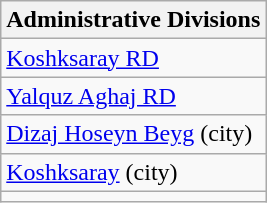<table class="wikitable">
<tr>
<th>Administrative Divisions</th>
</tr>
<tr>
<td><a href='#'>Koshksaray RD</a></td>
</tr>
<tr>
<td><a href='#'>Yalquz Aghaj RD</a></td>
</tr>
<tr>
<td><a href='#'>Dizaj Hoseyn Beyg</a> (city)</td>
</tr>
<tr>
<td><a href='#'>Koshksaray</a> (city)</td>
</tr>
<tr>
<td colspan=1></td>
</tr>
</table>
